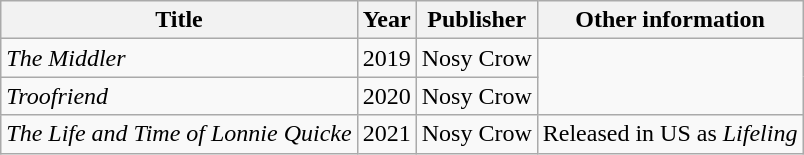<table class="wikitable">
<tr>
<th>Title</th>
<th>Year</th>
<th>Publisher</th>
<th>Other information</th>
</tr>
<tr>
<td><em>The Middler</em></td>
<td>2019</td>
<td>Nosy Crow</td>
</tr>
<tr>
<td><em>Troofriend</em></td>
<td>2020</td>
<td>Nosy Crow</td>
</tr>
<tr>
<td><em>The Life and Time of Lonnie Quicke</em></td>
<td>2021</td>
<td>Nosy Crow</td>
<td>Released in US as <em>Lifeling</em></td>
</tr>
</table>
